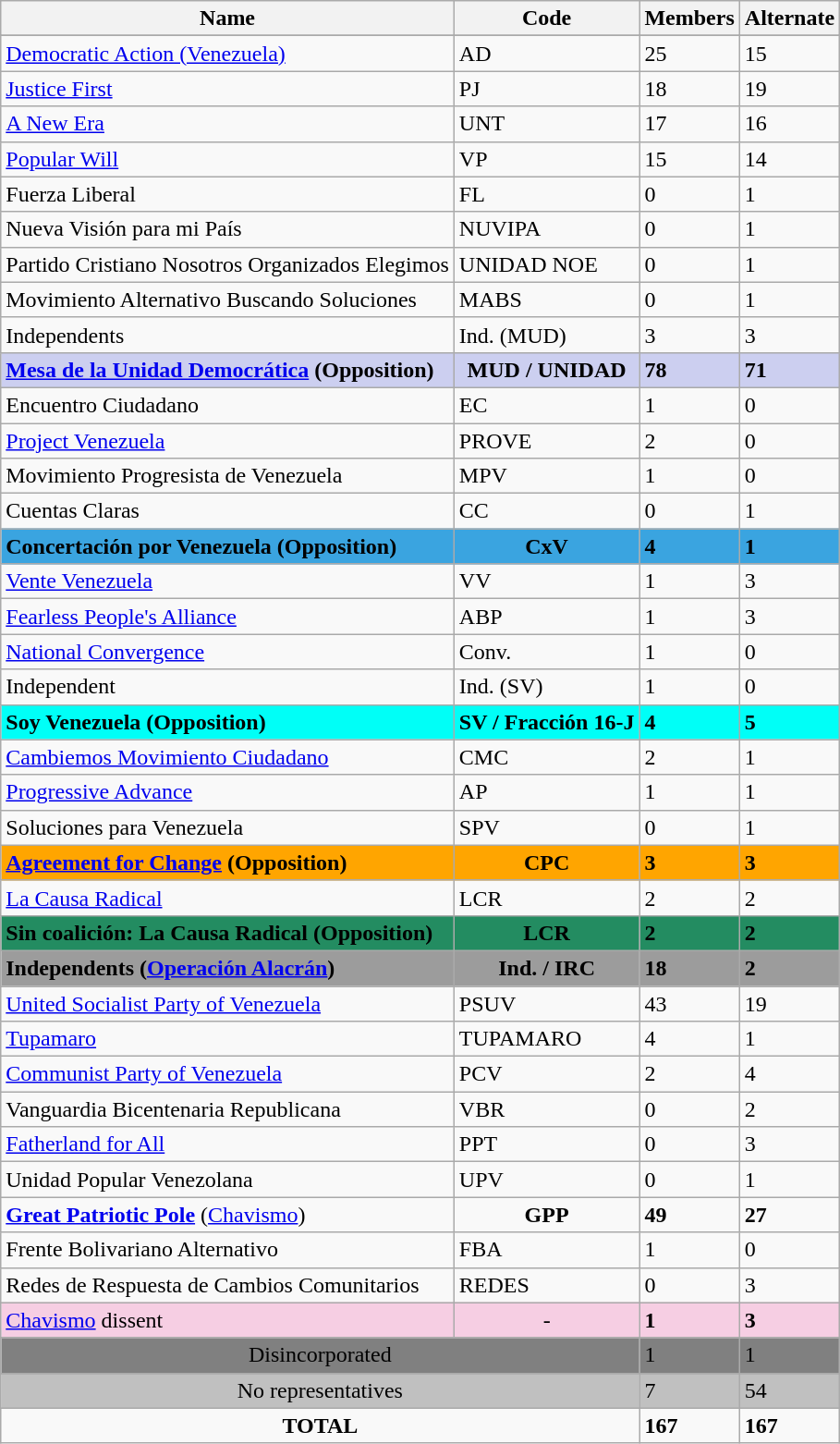<table class="wikitable">
<tr>
<th>Name</th>
<th>Code</th>
<th>Members</th>
<th>Alternate</th>
</tr>
<tr>
</tr>
<tr>
<td><a href='#'>Democratic Action (Venezuela)</a></td>
<td>AD</td>
<td>25</td>
<td>15</td>
</tr>
<tr>
<td><a href='#'>Justice First</a></td>
<td>PJ</td>
<td>18</td>
<td>19</td>
</tr>
<tr>
<td><a href='#'>A New Era</a></td>
<td>UNT</td>
<td>17</td>
<td>16</td>
</tr>
<tr>
<td><a href='#'>Popular Will</a></td>
<td>VP</td>
<td>15</td>
<td>14</td>
</tr>
<tr>
<td>Fuerza Liberal</td>
<td>FL</td>
<td>0</td>
<td>1</td>
</tr>
<tr>
<td>Nueva Visión para mi País</td>
<td>NUVIPA</td>
<td>0</td>
<td>1</td>
</tr>
<tr>
<td>Partido Cristiano Nosotros Organizados Elegimos</td>
<td>UNIDAD NOE</td>
<td>0</td>
<td>1</td>
</tr>
<tr>
<td>Movimiento Alternativo Buscando Soluciones</td>
<td>MABS</td>
<td>0</td>
<td>1</td>
</tr>
<tr>
<td>Independents</td>
<td>Ind. (MUD)</td>
<td>3</td>
<td>3</td>
</tr>
<tr bgcolor=#cccff>
<td><strong><a href='#'>Mesa de la Unidad Democrática</a></strong>  <strong>(Opposition)</strong></td>
<td align="center"><strong>MUD / UNIDAD</strong></td>
<td><strong>78</strong></td>
<td><strong>71</strong></td>
</tr>
<tr>
<td>Encuentro Ciudadano</td>
<td>EC</td>
<td>1</td>
<td>0</td>
</tr>
<tr>
<td><a href='#'>Project Venezuela</a></td>
<td>PROVE</td>
<td>2</td>
<td>0</td>
</tr>
<tr>
<td>Movimiento Progresista de Venezuela</td>
<td>MPV</td>
<td>1</td>
<td>0</td>
</tr>
<tr>
<td>Cuentas Claras</td>
<td>CC</td>
<td>0</td>
<td>1</td>
</tr>
<tr bgcolor="#3AA4E0">
<td><strong>Concertación por Venezuela (Opposition)</strong></td>
<td align="center"><strong>CxV</strong></td>
<td><strong>4</strong></td>
<td><strong>1</strong></td>
</tr>
<tr>
<td><a href='#'>Vente Venezuela</a></td>
<td>VV</td>
<td>1</td>
<td>3</td>
</tr>
<tr>
<td><a href='#'>Fearless People's Alliance</a></td>
<td>ABP</td>
<td>1</td>
<td>3</td>
</tr>
<tr>
<td><a href='#'>National Convergence</a></td>
<td>Conv.</td>
<td>1</td>
<td>0</td>
</tr>
<tr>
<td>Independent</td>
<td>Ind. (SV)</td>
<td>1</td>
<td>0</td>
</tr>
<tr bgcolor="#00FFF7">
<td><strong>Soy Venezuela (Opposition)</strong></td>
<td align="center"><strong>SV / Fracción 16-J </strong></td>
<td><strong>4</strong></td>
<td><strong>5</strong></td>
</tr>
<tr>
<td><a href='#'>Cambiemos Movimiento Ciudadano</a></td>
<td>CMC</td>
<td>2</td>
<td>1</td>
</tr>
<tr>
<td><a href='#'>Progressive Advance</a></td>
<td>AP</td>
<td>1</td>
<td>1</td>
</tr>
<tr>
<td>Soluciones para Venezuela</td>
<td>SPV</td>
<td>0</td>
<td>1</td>
</tr>
<tr bgcolor="#FFA500">
<td><strong><a href='#'>Agreement for Change</a> (Opposition)</strong></td>
<td align="center"><strong>CPC</strong></td>
<td><strong>3</strong></td>
<td><strong>3</strong></td>
</tr>
<tr>
<td><a href='#'>La Causa Radical</a></td>
<td>LCR</td>
<td>2</td>
<td>2</td>
</tr>
<tr bgcolor="#238C61">
<td><strong>Sin coalición: La Causa Radical (Opposition)</strong></td>
<td align="center"><strong>LCR</strong></td>
<td><strong>2</strong></td>
<td><strong>2</strong></td>
</tr>
<tr bgcolor="#9c9c9c">
<td><strong>Independents  (<a href='#'>Operación Alacrán</a>)</strong></td>
<td align="center"><strong> Ind. / IRC</strong></td>
<td><strong>18</strong></td>
<td><strong>2</strong></td>
</tr>
<tr>
<td><a href='#'>United Socialist Party of Venezuela</a></td>
<td>PSUV</td>
<td>43</td>
<td>19</td>
</tr>
<tr>
<td><a href='#'>Tupamaro</a></td>
<td>TUPAMARO</td>
<td>4</td>
<td>1</td>
</tr>
<tr>
<td><a href='#'>Communist Party of Venezuela</a></td>
<td>PCV</td>
<td>2</td>
<td>4</td>
</tr>
<tr>
<td>Vanguardia Bicentenaria Republicana</td>
<td>VBR</td>
<td>0</td>
<td>2</td>
</tr>
<tr>
<td><a href='#'>Fatherland for All</a></td>
<td>PPT</td>
<td>0</td>
<td>3</td>
</tr>
<tr>
<td>Unidad Popular Venezolana</td>
<td>UPV</td>
<td>0</td>
<td>1</td>
</tr>
<tr>
<td><strong><a href='#'>Great Patriotic Pole</a></strong> (<a href='#'>Chavismo</a>)</td>
<td align="center"><strong>GPP</strong></td>
<td><strong>49</strong></td>
<td><strong>27</strong></td>
</tr>
<tr>
<td>Frente Bolivariano Alternativo</td>
<td>FBA</td>
<td>1</td>
<td>0</td>
</tr>
<tr>
<td>Redes de Respuesta de Cambios Comunitarios</td>
<td>REDES</td>
<td>0</td>
<td>3</td>
</tr>
<tr bgcolor="#F6CEE3">
<td><a href='#'>Chavismo</a> dissent</td>
<td align="center">-</td>
<td><strong>1</strong></td>
<td><strong>3</strong></td>
</tr>
<tr>
</tr>
<tr bgcolor="#808080">
<td colspan="2" align="center">Disincorporated</td>
<td>1</td>
<td>1</td>
</tr>
<tr>
</tr>
<tr bgcolor="#C0C0C0">
<td colspan="2" align="center">No representatives</td>
<td>7</td>
<td>54</td>
</tr>
<tr>
<td colspan="2" align="center"><strong>TOTAL</strong></td>
<td><strong>167</strong></td>
<td><strong>167</strong></td>
</tr>
</table>
